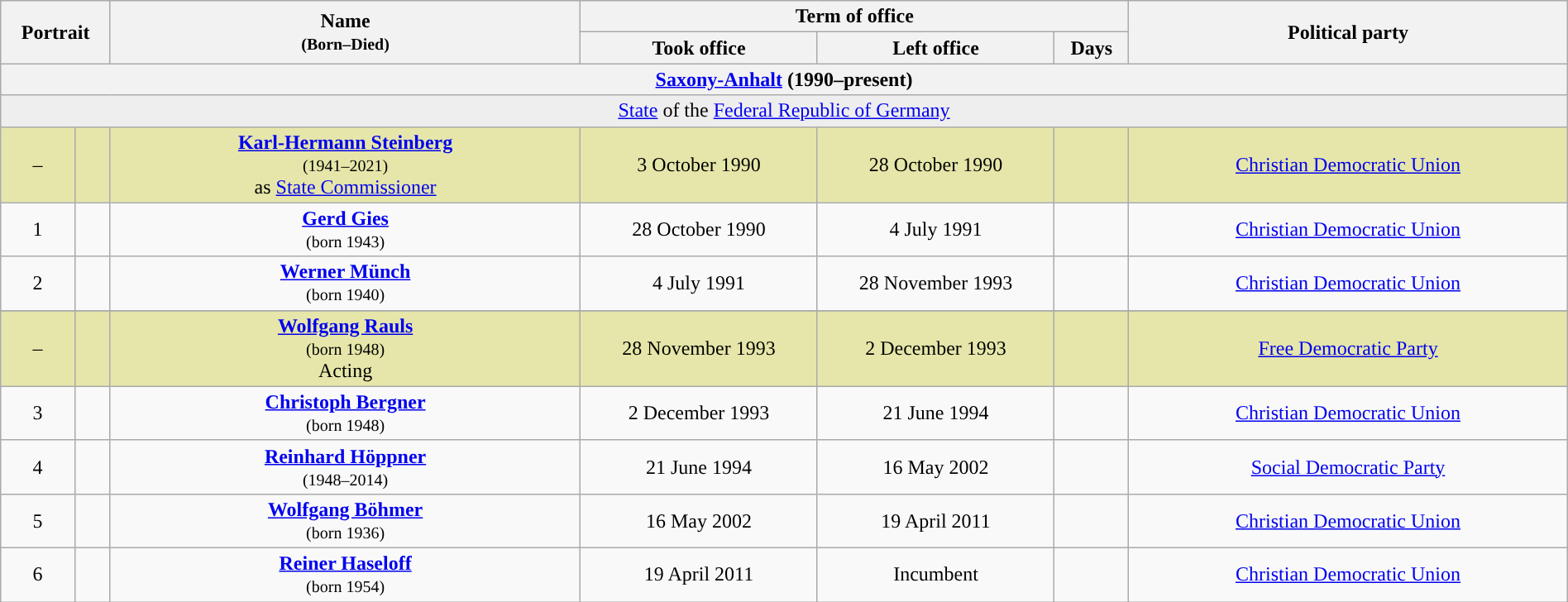<table class="wikitable" style="text-align:center; width:100%; border:1px #AAAAFF solid">
<tr>
<th width=80px rowspan=2 colspan=2>Portrait</th>
<th width=30% rowspan=2>Name<br><small>(Born–Died)</small></th>
<th width=35% colspan=3>Term of office</th>
<th width=28% rowspan=2>Political party</th>
</tr>
<tr>
<th>Took office</th>
<th>Left office</th>
<th>Days</th>
</tr>
<tr>
<th colspan="7"><a href='#'>Saxony-Anhalt</a> (1990–present)</th>
</tr>
<tr>
<td bgcolor=#EEEEEE colspan=8><a href='#'>State</a> of the <a href='#'>Federal Republic of Germany</a></td>
</tr>
<tr style="background-color: #E6E6AA">
<td style="background:">–</td>
<td></td>
<td><strong><a href='#'>Karl-Hermann Steinberg</a></strong><br><small>(1941–2021)</small><br>as <a href='#'>State Commissioner</a></td>
<td>3 October 1990</td>
<td>28 October 1990</td>
<td></td>
<td><a href='#'>Christian Democratic Union</a></td>
</tr>
<tr>
<td style="background:">1</td>
<td></td>
<td><strong><a href='#'>Gerd Gies</a></strong><br><small>(born 1943)</small></td>
<td>28 October 1990</td>
<td>4 July 1991<br></td>
<td></td>
<td><a href='#'>Christian Democratic Union</a></td>
</tr>
<tr>
<td style="background:">2</td>
<td></td>
<td><strong><a href='#'>Werner Münch</a></strong><br><small>(born 1940)</small></td>
<td>4 July 1991</td>
<td>28 November 1993<br></td>
<td></td>
<td><a href='#'>Christian Democratic Union</a></td>
</tr>
<tr>
</tr>
<tr style="background-color: #E6E6AA">
<td style="background:">–</td>
<td></td>
<td><strong><a href='#'>Wolfgang Rauls</a></strong><br><small>(born 1948)</small><br>Acting</td>
<td>28 November 1993</td>
<td>2 December 1993</td>
<td></td>
<td><a href='#'>Free Democratic Party</a></td>
</tr>
<tr>
<td style="background:">3</td>
<td></td>
<td><strong><a href='#'>Christoph Bergner</a></strong><br><small>(born 1948)</small></td>
<td>2 December 1993</td>
<td>21 June 1994</td>
<td></td>
<td><a href='#'>Christian Democratic Union</a></td>
</tr>
<tr>
<td style="background:">4</td>
<td></td>
<td><strong><a href='#'>Reinhard Höppner</a></strong><br><small>(1948–2014)</small></td>
<td>21 June 1994</td>
<td>16 May 2002</td>
<td></td>
<td><a href='#'>Social Democratic Party</a></td>
</tr>
<tr>
<td style="background:">5</td>
<td></td>
<td><strong><a href='#'>Wolfgang Böhmer</a></strong><br><small>(born 1936)</small></td>
<td>16 May 2002</td>
<td>19 April 2011</td>
<td></td>
<td><a href='#'>Christian Democratic Union</a></td>
</tr>
<tr>
<td style="background:">6</td>
<td></td>
<td><strong><a href='#'>Reiner Haseloff</a></strong><br><small>(born 1954)</small></td>
<td>19 April 2011</td>
<td>Incumbent</td>
<td></td>
<td><a href='#'>Christian Democratic Union</a></td>
</tr>
</table>
